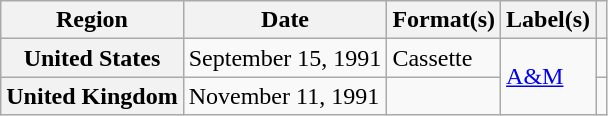<table class="wikitable plainrowheaders">
<tr>
<th scope="col">Region</th>
<th scope="col">Date</th>
<th scope="col">Format(s)</th>
<th scope="col">Label(s)</th>
<th scope="col"></th>
</tr>
<tr>
<th scope="row">United States</th>
<td>September 15, 1991</td>
<td>Cassette</td>
<td rowspan="2"><a href='#'>A&M</a></td>
<td></td>
</tr>
<tr>
<th scope="row">United Kingdom</th>
<td>November 11, 1991</td>
<td></td>
<td></td>
</tr>
</table>
